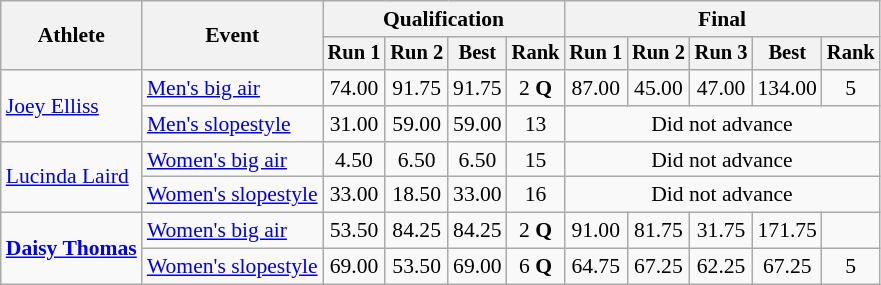<table class="wikitable" style="font-size:90%">
<tr>
<th rowspan=2>Athlete</th>
<th rowspan=2>Event</th>
<th colspan=4>Qualification</th>
<th colspan=5>Final</th>
</tr>
<tr style="font-size:95%">
<th>Run 1</th>
<th>Run 2</th>
<th>Best</th>
<th>Rank</th>
<th>Run 1</th>
<th>Run 2</th>
<th>Run 3</th>
<th>Best</th>
<th>Rank</th>
</tr>
<tr align=center>
<td align=left rowspan=2><a href='#'>Joey Elliss</a></td>
<td align=left><a href='#'>Men's big air</a></td>
<td>74.00</td>
<td>91.75</td>
<td>91.75</td>
<td>2 <strong>Q</strong></td>
<td>87.00</td>
<td>45.00</td>
<td>47.00</td>
<td>134.00</td>
<td>5</td>
</tr>
<tr align=center>
<td align=left><a href='#'>Men's slopestyle</a></td>
<td>31.00</td>
<td>59.00</td>
<td>59.00</td>
<td>13</td>
<td colspan=5>Did not advance</td>
</tr>
<tr align=center>
<td align=left rowspan=2><a href='#'>Lucinda Laird</a></td>
<td align=left><a href='#'>Women's big air</a></td>
<td>4.50</td>
<td>6.50</td>
<td>6.50</td>
<td>15</td>
<td colspan=5>Did not advance</td>
</tr>
<tr align=center>
<td align=left><a href='#'>Women's slopestyle</a></td>
<td>33.00</td>
<td>18.50</td>
<td>33.00</td>
<td>16</td>
<td colspan=5>Did not advance</td>
</tr>
<tr align=center>
<td align=left rowspan=2><strong><a href='#'>Daisy Thomas</a></strong></td>
<td align=left><a href='#'>Women's big air</a></td>
<td>53.50</td>
<td>84.25</td>
<td>84.25</td>
<td>2 <strong>Q</strong></td>
<td>91.00</td>
<td>81.75</td>
<td>31.75</td>
<td>171.75</td>
<td></td>
</tr>
<tr align=center>
<td align=left><a href='#'>Women's slopestyle</a></td>
<td>69.00</td>
<td>53.50</td>
<td>69.00</td>
<td>6 <strong>Q</strong></td>
<td>64.75</td>
<td>67.25</td>
<td>62.25</td>
<td>67.25</td>
<td>5</td>
</tr>
</table>
